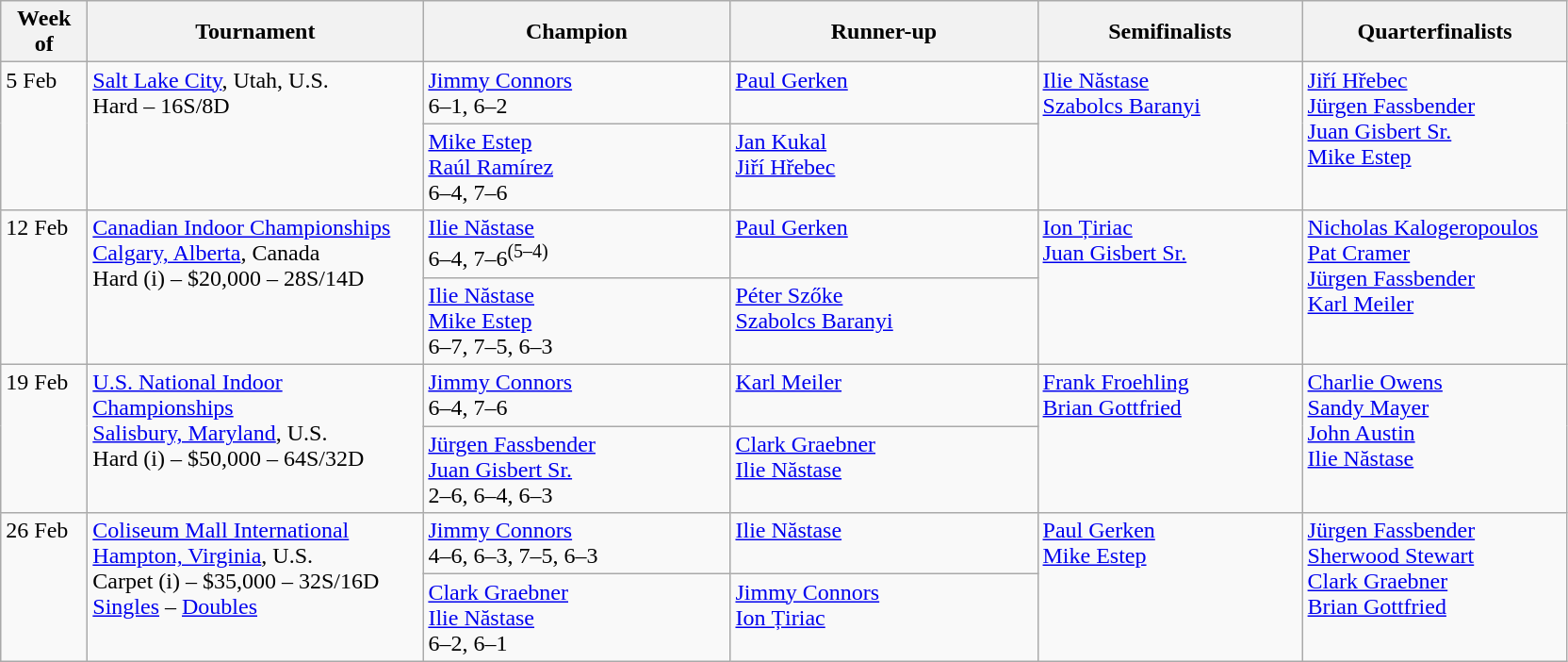<table class="wikitable">
<tr>
<th style="width:54px;">Week of</th>
<th style="width:230px;">Tournament</th>
<th style="width:210px;">Champion</th>
<th style="width:210px;">Runner-up</th>
<th style="width:180px;">Semifinalists</th>
<th style="width:180px;">Quarterfinalists</th>
</tr>
<tr valign=top>
<td rowspan=2>5 Feb</td>
<td rowspan=2><a href='#'>Salt Lake City</a>, Utah, U.S. <br> Hard – 16S/8D</td>
<td> <a href='#'>Jimmy Connors</a> <br> 6–1, 6–2</td>
<td> <a href='#'>Paul Gerken</a></td>
<td rowspan=2> <a href='#'>Ilie Năstase</a> <br>  <a href='#'>Szabolcs Baranyi</a></td>
<td rowspan=2> <a href='#'>Jiří Hřebec</a> <br>  <a href='#'>Jürgen Fassbender</a> <br>  <a href='#'>Juan Gisbert Sr.</a> <br>  <a href='#'>Mike Estep</a></td>
</tr>
<tr valign=top>
<td> <a href='#'>Mike Estep</a> <br>  <a href='#'>Raúl Ramírez</a> <br> 6–4, 7–6</td>
<td> <a href='#'>Jan Kukal</a> <br>  <a href='#'>Jiří Hřebec</a></td>
</tr>
<tr valign=top>
<td rowspan=2>12 Feb</td>
<td rowspan=2><a href='#'>Canadian Indoor Championships</a> <br> <a href='#'>Calgary, Alberta</a>, Canada <br> Hard (i) – $20,000 – 28S/14D</td>
<td> <a href='#'>Ilie Năstase</a> <br> 6–4, 7–6<sup>(5–4)</sup></td>
<td> <a href='#'>Paul Gerken</a></td>
<td rowspan=2> <a href='#'>Ion Țiriac</a> <br>  <a href='#'>Juan Gisbert Sr.</a></td>
<td rowspan=2> <a href='#'>Nicholas Kalogeropoulos</a> <br>  <a href='#'>Pat Cramer</a> <br>  <a href='#'>Jürgen Fassbender</a> <br>  <a href='#'>Karl Meiler</a></td>
</tr>
<tr valign=top>
<td>  <a href='#'>Ilie Năstase</a> <br>   <a href='#'>Mike Estep</a> <br> 6–7, 7–5, 6–3</td>
<td> <a href='#'>Péter Szőke</a> <br>   <a href='#'>Szabolcs Baranyi</a></td>
</tr>
<tr valign=top>
<td rowspan=2>19 Feb</td>
<td rowspan=2><a href='#'>U.S. National Indoor Championships</a> <br> <a href='#'>Salisbury, Maryland</a>, U.S. <br> Hard (i) – $50,000 – 64S/32D</td>
<td> <a href='#'>Jimmy Connors</a> <br> 6–4, 7–6</td>
<td> <a href='#'>Karl Meiler</a></td>
<td rowspan=2> <a href='#'>Frank Froehling</a> <br>  <a href='#'>Brian Gottfried</a></td>
<td rowspan=2> <a href='#'>Charlie Owens</a> <br>  <a href='#'>Sandy Mayer</a> <br>   <a href='#'>John Austin</a> <br>  <a href='#'>Ilie Năstase</a></td>
</tr>
<tr valign=top>
<td> <a href='#'>Jürgen Fassbender</a> <br>   <a href='#'>Juan Gisbert Sr.</a> <br> 2–6, 6–4, 6–3</td>
<td> <a href='#'>Clark Graebner</a> <br>   <a href='#'>Ilie Năstase</a></td>
</tr>
<tr valign=top>
<td rowspan=2>26 Feb</td>
<td rowspan=2><a href='#'>Coliseum Mall International</a> <br> <a href='#'>Hampton, Virginia</a>, U.S. <br> Carpet (i) – $35,000 – 32S/16D <br> <a href='#'>Singles</a> – <a href='#'>Doubles</a></td>
<td> <a href='#'>Jimmy Connors</a> <br> 4–6, 6–3, 7–5, 6–3</td>
<td> <a href='#'>Ilie Năstase</a></td>
<td rowspan=2> <a href='#'>Paul Gerken</a> <br>  <a href='#'>Mike Estep</a></td>
<td rowspan=2> <a href='#'>Jürgen Fassbender</a> <br>  <a href='#'>Sherwood Stewart</a> <br>  <a href='#'>Clark Graebner</a> <br>  <a href='#'>Brian Gottfried</a></td>
</tr>
<tr valign=top>
<td> <a href='#'>Clark Graebner</a> <br>  <a href='#'>Ilie Năstase</a>  <br> 6–2, 6–1</td>
<td> <a href='#'>Jimmy Connors</a> <br>  <a href='#'>Ion Țiriac</a></td>
</tr>
</table>
